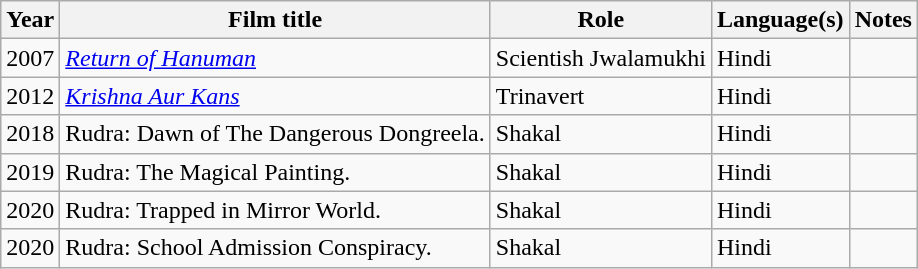<table class="wikitable">
<tr>
<th>Year</th>
<th>Film title</th>
<th>Role</th>
<th>Language(s)</th>
<th>Notes</th>
</tr>
<tr>
<td>2007</td>
<td><em><a href='#'>Return of Hanuman</a></em></td>
<td>Scientish Jwalamukhi</td>
<td>Hindi</td>
<td></td>
</tr>
<tr>
<td>2012</td>
<td><em><a href='#'>Krishna Aur Kans</a></em></td>
<td>Trinavert</td>
<td>Hindi</td>
<td></td>
</tr>
<tr>
<td>2018</td>
<td>Rudra: Dawn of The Dangerous Dongreela.</td>
<td>Shakal</td>
<td>Hindi</td>
<td></td>
</tr>
<tr>
<td>2019</td>
<td>Rudra: The Magical Painting.</td>
<td>Shakal</td>
<td>Hindi</td>
<td></td>
</tr>
<tr>
<td>2020</td>
<td>Rudra: Trapped in Mirror World.</td>
<td>Shakal</td>
<td>Hindi</td>
<td></td>
</tr>
<tr>
<td>2020</td>
<td>Rudra: School Admission Conspiracy.</td>
<td>Shakal</td>
<td>Hindi</td>
<td></td>
</tr>
</table>
